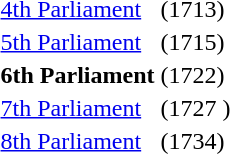<table id=toc style="float:right">
<tr>
<td><a href='#'>4th Parliament</a></td>
<td>(1713)</td>
</tr>
<tr>
<td><a href='#'>5th Parliament</a></td>
<td>(1715)</td>
</tr>
<tr>
<td><strong>6th Parliament</strong></td>
<td>(1722)</td>
</tr>
<tr>
<td><a href='#'>7th Parliament</a></td>
<td>(1727 )</td>
</tr>
<tr>
<td><a href='#'>8th Parliament</a></td>
<td>(1734)</td>
</tr>
</table>
